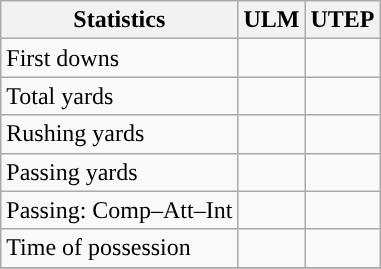<table class="wikitable" style="float: left;">
<tr>
<th>Statistics</th>
<th>ULM</th>
<th>UTEP</th>
</tr>
<tr>
<td>First downs</td>
<td></td>
<td></td>
</tr>
<tr>
<td>Total yards</td>
<td></td>
<td></td>
</tr>
<tr>
<td>Rushing yards</td>
<td></td>
<td></td>
</tr>
<tr>
<td>Passing yards</td>
<td></td>
<td></td>
</tr>
<tr>
<td>Passing: Comp–Att–Int</td>
<td></td>
<td></td>
</tr>
<tr>
<td>Time of possession</td>
<td></td>
<td></td>
</tr>
<tr>
</tr>
</table>
